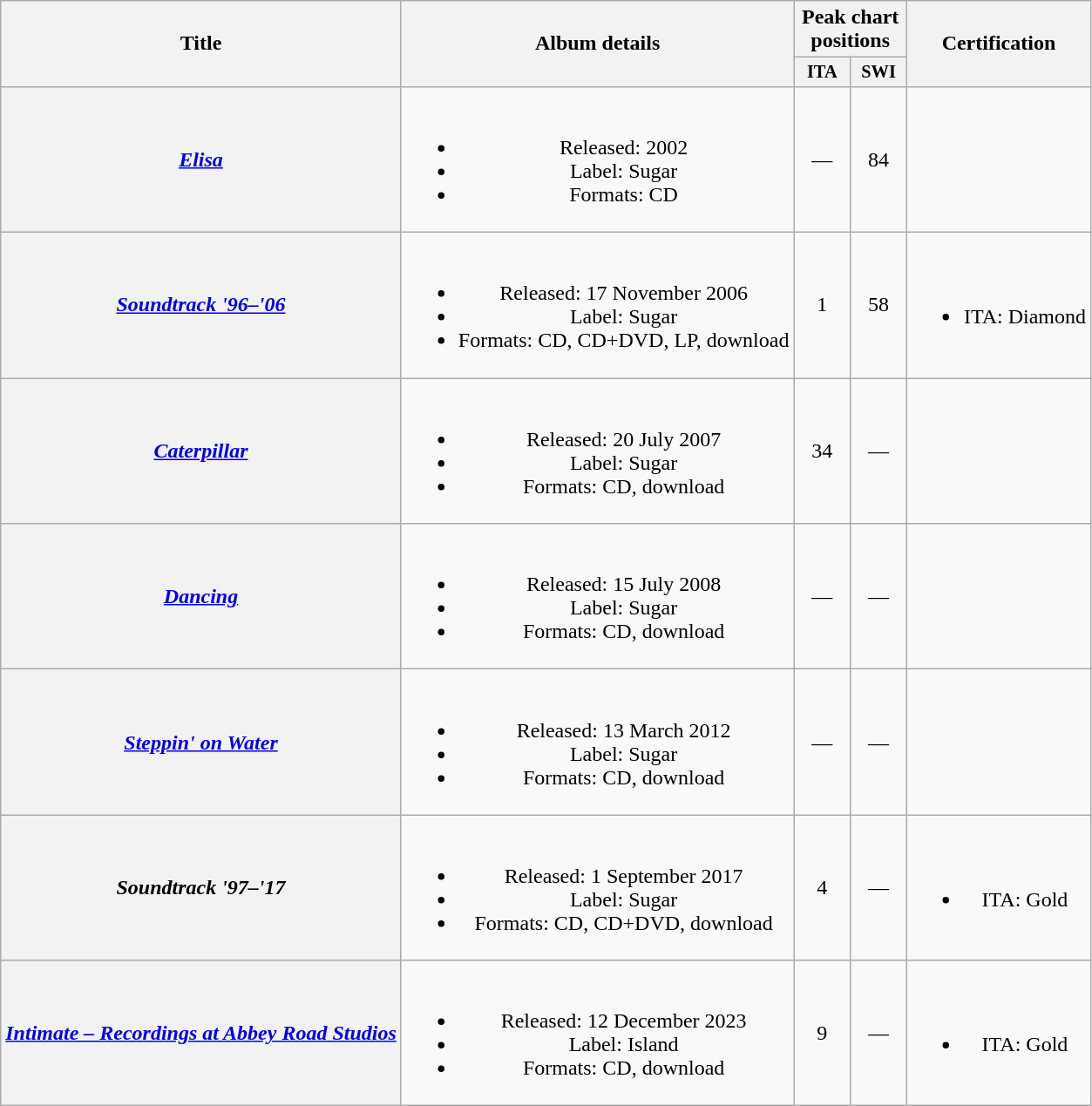<table class="wikitable plainrowheaders" style="text-align:center;">
<tr>
<th rowspan="2">Title</th>
<th rowspan="2">Album details</th>
<th colspan="2">Peak chart positions</th>
<th rowspan="2">Certification</th>
</tr>
<tr>
<th scope="col" style="width:2.7em;font-size:85%;">ITA<br></th>
<th scope="col" style="width:2.7em;font-size:85%;">SWI<br></th>
</tr>
<tr>
<th scope="row"><em><a href='#'>Elisa</a></em></th>
<td><br><ul><li>Released: 2002</li><li>Label: Sugar</li><li>Formats: CD</li></ul></td>
<td>—</td>
<td>84</td>
<td></td>
</tr>
<tr>
<th scope="row"><em><a href='#'>Soundtrack '96–'06</a></em></th>
<td><br><ul><li>Released: 17 November 2006</li><li>Label: Sugar</li><li>Formats: CD, CD+DVD, LP, download</li></ul></td>
<td>1</td>
<td>58</td>
<td><br><ul><li>ITA: Diamond</li></ul></td>
</tr>
<tr>
<th scope="row"><em><a href='#'>Caterpillar</a></em></th>
<td><br><ul><li>Released: 20 July 2007</li><li>Label: Sugar</li><li>Formats: CD, download</li></ul></td>
<td>34</td>
<td>—</td>
<td></td>
</tr>
<tr>
<th scope="row"><em><a href='#'>Dancing</a></em></th>
<td><br><ul><li>Released: 15 July 2008</li><li>Label: Sugar</li><li>Formats: CD, download</li></ul></td>
<td>—</td>
<td>—</td>
<td></td>
</tr>
<tr>
<th scope="row"><em><a href='#'>Steppin' on Water</a></em></th>
<td><br><ul><li>Released: 13 March 2012</li><li>Label: Sugar</li><li>Formats: CD, download</li></ul></td>
<td>—</td>
<td>—</td>
<td></td>
</tr>
<tr>
<th scope="row"><em>Soundtrack '97–'17</em></th>
<td><br><ul><li>Released: 1 September 2017</li><li>Label: Sugar</li><li>Formats: CD, CD+DVD, download</li></ul></td>
<td>4</td>
<td>—</td>
<td><br><ul><li>ITA: Gold</li></ul></td>
</tr>
<tr>
<th scope="row"><em><a href='#'>Intimate – Recordings at Abbey Road Studios</a></em></th>
<td><br><ul><li>Released: 12 December 2023</li><li>Label: Island</li><li>Formats: CD, download</li></ul></td>
<td>9</td>
<td>—</td>
<td><br><ul><li>ITA: Gold</li></ul></td>
</tr>
</table>
